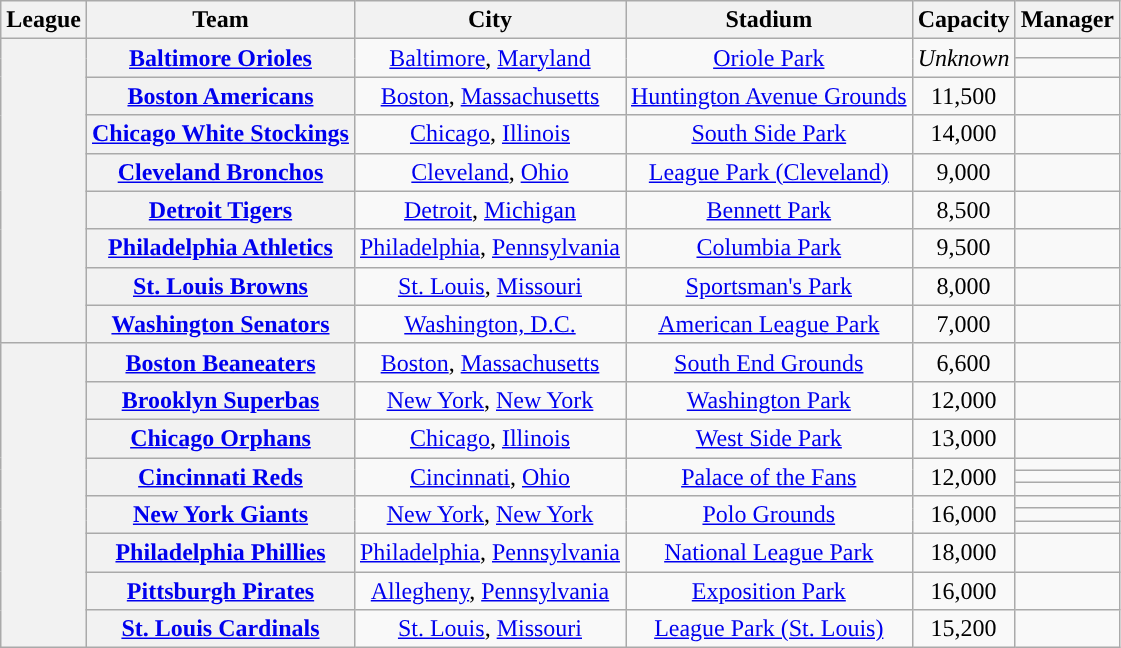<table class="wikitable sortable plainrowheaders" style="text-align:center;">
<tr>
<th scope="col">League</th>
<th scope="col">Team</th>
<th scope="col">City</th>
<th scope="col">Stadium</th>
<th scope="col">Capacity</th>
<th scope="col">Manager</th>
</tr>
<tr>
<th rowspan="9"></th>
<th rowspan="2" scope="row"><a href='#'>Baltimore Orioles</a></th>
<td rowspan="2"><a href='#'>Baltimore</a>, <a href='#'>Maryland</a></td>
<td rowspan="2"><a href='#'>Oriole Park</a></td>
<td rowspan="2" data-sort-value="0"><em>Unknown</em></td>
<td></td>
</tr>
<tr>
<td></td>
</tr>
<tr>
<th scope="row"><a href='#'>Boston Americans</a></th>
<td><a href='#'>Boston</a>, <a href='#'>Massachusetts</a></td>
<td><a href='#'>Huntington Avenue Grounds</a></td>
<td>11,500</td>
<td></td>
</tr>
<tr>
<th scope="row"><a href='#'>Chicago White Stockings</a></th>
<td><a href='#'>Chicago</a>, <a href='#'>Illinois</a></td>
<td><a href='#'>South Side Park</a></td>
<td>14,000</td>
<td></td>
</tr>
<tr>
<th scope="row"><a href='#'>Cleveland Bronchos</a></th>
<td><a href='#'>Cleveland</a>, <a href='#'>Ohio</a></td>
<td><a href='#'>League Park (Cleveland)</a></td>
<td>9,000</td>
<td></td>
</tr>
<tr>
<th scope="row"><a href='#'>Detroit Tigers</a></th>
<td><a href='#'>Detroit</a>, <a href='#'>Michigan</a></td>
<td><a href='#'>Bennett Park</a></td>
<td>8,500</td>
<td></td>
</tr>
<tr>
<th scope="row"><a href='#'>Philadelphia Athletics</a></th>
<td><a href='#'>Philadelphia</a>, <a href='#'>Pennsylvania</a></td>
<td><a href='#'>Columbia Park</a></td>
<td>9,500</td>
<td></td>
</tr>
<tr>
<th scope="row"><a href='#'>St. Louis Browns</a></th>
<td><a href='#'>St. Louis</a>, <a href='#'>Missouri</a></td>
<td><a href='#'>Sportsman's Park</a></td>
<td>8,000</td>
<td></td>
</tr>
<tr>
<th scope="row"><a href='#'>Washington Senators</a></th>
<td><a href='#'>Washington, D.C.</a></td>
<td><a href='#'>American League Park</a></td>
<td>7,000</td>
<td></td>
</tr>
<tr>
<th rowspan="12"></th>
<th scope="row"><a href='#'>Boston Beaneaters</a></th>
<td><a href='#'>Boston</a>, <a href='#'>Massachusetts</a></td>
<td><a href='#'>South End Grounds</a></td>
<td>6,600</td>
<td></td>
</tr>
<tr>
<th scope="row"><a href='#'>Brooklyn Superbas</a></th>
<td><a href='#'>New York</a>, <a href='#'>New York</a></td>
<td><a href='#'>Washington Park</a></td>
<td>12,000</td>
<td></td>
</tr>
<tr>
<th scope="row"><a href='#'>Chicago Orphans</a></th>
<td><a href='#'>Chicago</a>, <a href='#'>Illinois</a></td>
<td><a href='#'>West Side Park</a></td>
<td>13,000</td>
<td></td>
</tr>
<tr>
<th rowspan="3" scope="row"><a href='#'>Cincinnati Reds</a></th>
<td rowspan="3"><a href='#'>Cincinnati</a>, <a href='#'>Ohio</a></td>
<td rowspan="3"><a href='#'>Palace of the Fans</a></td>
<td rowspan="3">12,000</td>
<td></td>
</tr>
<tr>
<td></td>
</tr>
<tr>
<td></td>
</tr>
<tr>
<th rowspan="3" scope="row"><a href='#'>New York Giants</a></th>
<td rowspan="3"><a href='#'>New York</a>, <a href='#'>New York</a></td>
<td rowspan="3"><a href='#'>Polo Grounds</a></td>
<td rowspan="3">16,000</td>
<td></td>
</tr>
<tr>
<td></td>
</tr>
<tr>
<td></td>
</tr>
<tr>
<th scope="row"><a href='#'>Philadelphia Phillies</a></th>
<td><a href='#'>Philadelphia</a>, <a href='#'>Pennsylvania</a></td>
<td><a href='#'>National League Park</a></td>
<td>18,000</td>
<td></td>
</tr>
<tr>
<th scope="row"><a href='#'>Pittsburgh Pirates</a></th>
<td><a href='#'>Allegheny</a>, <a href='#'>Pennsylvania</a></td>
<td><a href='#'>Exposition Park</a></td>
<td>16,000</td>
<td></td>
</tr>
<tr>
<th scope="row"><a href='#'>St. Louis Cardinals</a></th>
<td><a href='#'>St. Louis</a>, <a href='#'>Missouri</a></td>
<td><a href='#'>League Park (St. Louis)</a></td>
<td>15,200</td>
<td></td>
</tr>
</table>
